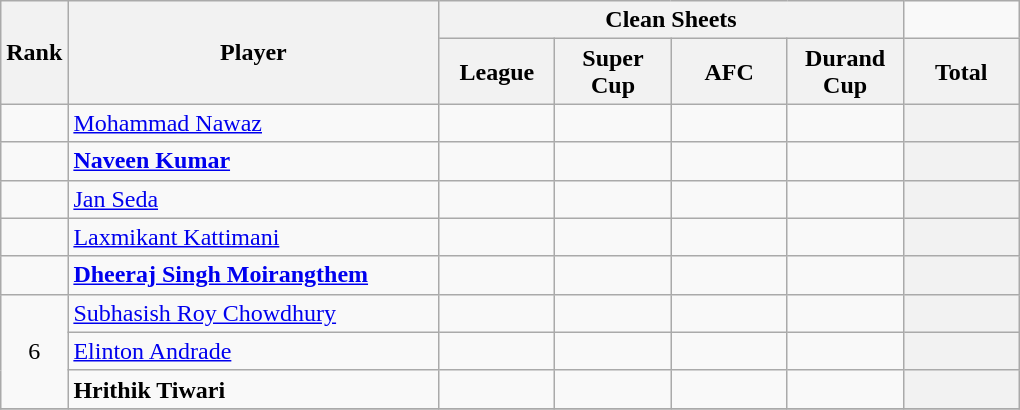<table class="wikitable">
<tr>
<th rowspan="2" width="30px">Rank</th>
<th rowspan="2" width="240px">Player</th>
<th colspan="4" width="210px">Clean Sheets</th>
</tr>
<tr>
<th width="70px">League</th>
<th width="70px">Super Cup</th>
<th width="70px">AFC</th>
<th width="70px">Durand Cup</th>
<th width="70px">Total</th>
</tr>
<tr>
<td></td>
<td> <a href='#'>Mohammad Nawaz</a></td>
<td></td>
<td></td>
<td></td>
<td></td>
<th></th>
</tr>
<tr>
<td></td>
<td> <strong><a href='#'>Naveen Kumar</a></strong></td>
<td></td>
<td></td>
<td></td>
<td></td>
<th></th>
</tr>
<tr>
<td></td>
<td> <a href='#'>Jan Seda</a></td>
<td></td>
<td></td>
<td></td>
<td></td>
<th></th>
</tr>
<tr>
<td></td>
<td> <a href='#'>Laxmikant Kattimani</a></td>
<td></td>
<td></td>
<td></td>
<td></td>
<th></th>
</tr>
<tr>
<td></td>
<td> <strong><a href='#'>Dheeraj Singh Moirangthem</a></strong></td>
<td></td>
<td></td>
<td></td>
<td></td>
<th></th>
</tr>
<tr>
<td rowspan="3" style="text-align:center;">6</td>
<td> <a href='#'>Subhasish Roy Chowdhury</a></td>
<td></td>
<td></td>
<td></td>
<td></td>
<th></th>
</tr>
<tr>
<td> <a href='#'>Elinton Andrade</a></td>
<td></td>
<td></td>
<td></td>
<td></td>
<th></th>
</tr>
<tr>
<td> <strong>Hrithik Tiwari</strong></td>
<td></td>
<td></td>
<td></td>
<td></td>
<th></th>
</tr>
<tr>
</tr>
</table>
